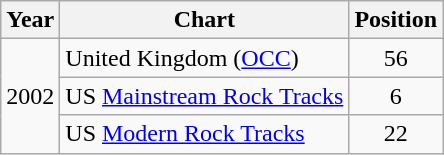<table class="wikitable">
<tr>
<th>Year</th>
<th>Chart</th>
<th>Position</th>
</tr>
<tr>
<td rowspan="3">2002</td>
<td>United Kingdom (<a href='#'>OCC</a>)</td>
<td align="center">56</td>
</tr>
<tr>
<td>US <a href='#'>Mainstream Rock Tracks</a></td>
<td align="center">6</td>
</tr>
<tr>
<td>US <a href='#'>Modern Rock Tracks</a></td>
<td align="center">22</td>
</tr>
</table>
